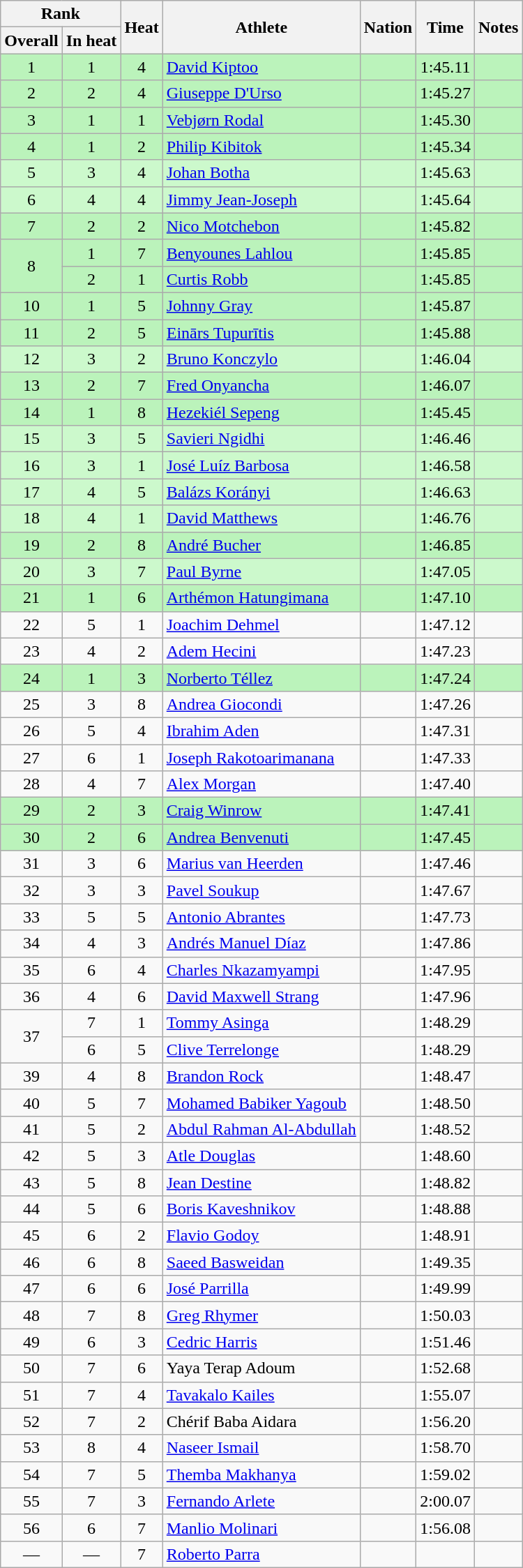<table class="wikitable sortable" style="text-align:center">
<tr>
<th colspan=2>Rank</th>
<th rowspan=2>Heat</th>
<th rowspan=2>Athlete</th>
<th rowspan=2>Nation</th>
<th rowspan=2>Time</th>
<th rowspan=2>Notes</th>
</tr>
<tr>
<th>Overall</th>
<th>In heat</th>
</tr>
<tr bgcolor=bbf3bb>
<td>1</td>
<td>1</td>
<td>4</td>
<td align=left><a href='#'>David Kiptoo</a></td>
<td align=left></td>
<td>1:45.11</td>
<td></td>
</tr>
<tr bgcolor=bbf3bb>
<td>2</td>
<td>2</td>
<td>4</td>
<td align=left><a href='#'>Giuseppe D'Urso</a></td>
<td align=left></td>
<td>1:45.27</td>
<td></td>
</tr>
<tr bgcolor=bbf3bb>
<td>3</td>
<td>1</td>
<td>1</td>
<td align=left><a href='#'>Vebjørn Rodal</a></td>
<td align=left></td>
<td>1:45.30</td>
<td></td>
</tr>
<tr bgcolor=bbf3bb>
<td>4</td>
<td>1</td>
<td>2</td>
<td align=left><a href='#'>Philip Kibitok</a></td>
<td align=left></td>
<td>1:45.34</td>
<td></td>
</tr>
<tr bgcolor=ccf9cc>
<td>5</td>
<td>3</td>
<td>4</td>
<td align=left><a href='#'>Johan Botha</a></td>
<td align=left></td>
<td>1:45.63</td>
<td></td>
</tr>
<tr bgcolor=ccf9cc>
<td>6</td>
<td>4</td>
<td>4</td>
<td align=left><a href='#'>Jimmy Jean-Joseph</a></td>
<td align=left></td>
<td>1:45.64</td>
<td></td>
</tr>
<tr bgcolor=bbf3bb>
<td>7</td>
<td>2</td>
<td>2</td>
<td align=left><a href='#'>Nico Motchebon</a></td>
<td align=left></td>
<td>1:45.82</td>
<td></td>
</tr>
<tr bgcolor=bbf3bb>
<td rowspan=2>8</td>
<td>1</td>
<td>7</td>
<td align=left><a href='#'>Benyounes Lahlou</a></td>
<td align=left></td>
<td>1:45.85</td>
<td></td>
</tr>
<tr bgcolor=bbf3bb>
<td>2</td>
<td>1</td>
<td align=left><a href='#'>Curtis Robb</a></td>
<td align=left></td>
<td>1:45.85</td>
<td></td>
</tr>
<tr bgcolor=bbf3bb>
<td>10</td>
<td>1</td>
<td>5</td>
<td align=left><a href='#'>Johnny Gray</a></td>
<td align=left></td>
<td>1:45.87</td>
<td></td>
</tr>
<tr bgcolor=bbf3bb>
<td>11</td>
<td>2</td>
<td>5</td>
<td align=left><a href='#'>Einārs Tupurītis</a></td>
<td align=left></td>
<td>1:45.88</td>
<td></td>
</tr>
<tr bgcolor=ccf9cc>
<td>12</td>
<td>3</td>
<td>2</td>
<td align=left><a href='#'>Bruno Konczylo</a></td>
<td align=left></td>
<td>1:46.04</td>
<td></td>
</tr>
<tr bgcolor=bbf3bb>
<td>13</td>
<td>2</td>
<td>7</td>
<td align=left><a href='#'>Fred Onyancha</a></td>
<td align=left></td>
<td>1:46.07</td>
<td></td>
</tr>
<tr bgcolor=bbf3bb>
<td>14</td>
<td>1</td>
<td>8</td>
<td align=left><a href='#'>Hezekiél Sepeng</a></td>
<td align=left></td>
<td>1:45.45</td>
<td></td>
</tr>
<tr bgcolor=ccf9cc>
<td>15</td>
<td>3</td>
<td>5</td>
<td align=left><a href='#'>Savieri Ngidhi</a></td>
<td align=left></td>
<td>1:46.46</td>
<td></td>
</tr>
<tr bgcolor=ccf9cc>
<td>16</td>
<td>3</td>
<td>1</td>
<td align=left><a href='#'>José Luíz Barbosa</a></td>
<td align=left></td>
<td>1:46.58</td>
<td></td>
</tr>
<tr bgcolor=ccf9cc>
<td>17</td>
<td>4</td>
<td>5</td>
<td align=left><a href='#'>Balázs Korányi</a></td>
<td align=left></td>
<td>1:46.63</td>
<td></td>
</tr>
<tr bgcolor=ccf9cc>
<td>18</td>
<td>4</td>
<td>1</td>
<td align=left><a href='#'>David Matthews</a></td>
<td align=left></td>
<td>1:46.76</td>
<td></td>
</tr>
<tr bgcolor=bbf3bb>
<td>19</td>
<td>2</td>
<td>8</td>
<td align=left><a href='#'>André Bucher</a></td>
<td align=left></td>
<td>1:46.85</td>
<td></td>
</tr>
<tr bgcolor=ccf9cc>
<td>20</td>
<td>3</td>
<td>7</td>
<td align=left><a href='#'>Paul Byrne</a></td>
<td align=left></td>
<td>1:47.05</td>
<td></td>
</tr>
<tr bgcolor=bbf3bb>
<td>21</td>
<td>1</td>
<td>6</td>
<td align=left><a href='#'>Arthémon Hatungimana</a></td>
<td align=left></td>
<td>1:47.10</td>
<td></td>
</tr>
<tr>
<td>22</td>
<td>5</td>
<td>1</td>
<td align=left><a href='#'>Joachim Dehmel</a></td>
<td align=left></td>
<td>1:47.12</td>
<td></td>
</tr>
<tr>
<td>23</td>
<td>4</td>
<td>2</td>
<td align=left><a href='#'>Adem Hecini</a></td>
<td align=left></td>
<td>1:47.23</td>
<td></td>
</tr>
<tr bgcolor=bbf3bb>
<td>24</td>
<td>1</td>
<td>3</td>
<td align=left><a href='#'>Norberto Téllez</a></td>
<td align=left></td>
<td>1:47.24</td>
<td></td>
</tr>
<tr>
<td>25</td>
<td>3</td>
<td>8</td>
<td align=left><a href='#'>Andrea Giocondi</a></td>
<td align=left></td>
<td>1:47.26</td>
<td></td>
</tr>
<tr>
<td>26</td>
<td>5</td>
<td>4</td>
<td align=left><a href='#'>Ibrahim Aden</a></td>
<td align=left></td>
<td>1:47.31</td>
<td></td>
</tr>
<tr>
<td>27</td>
<td>6</td>
<td>1</td>
<td align=left><a href='#'>Joseph Rakotoarimanana</a></td>
<td align=left></td>
<td>1:47.33</td>
<td></td>
</tr>
<tr>
<td>28</td>
<td>4</td>
<td>7</td>
<td align=left><a href='#'>Alex Morgan</a></td>
<td align=left></td>
<td>1:47.40</td>
<td></td>
</tr>
<tr bgcolor=bbf3bb>
<td>29</td>
<td>2</td>
<td>3</td>
<td align=left><a href='#'>Craig Winrow</a></td>
<td align=left></td>
<td>1:47.41</td>
<td></td>
</tr>
<tr bgcolor=bbf3bb>
<td>30</td>
<td>2</td>
<td>6</td>
<td align=left><a href='#'>Andrea Benvenuti</a></td>
<td align=left></td>
<td>1:47.45</td>
<td></td>
</tr>
<tr>
<td>31</td>
<td>3</td>
<td>6</td>
<td align=left><a href='#'>Marius van Heerden</a></td>
<td align=left></td>
<td>1:47.46</td>
<td></td>
</tr>
<tr>
<td>32</td>
<td>3</td>
<td>3</td>
<td align=left><a href='#'>Pavel Soukup</a></td>
<td align=left></td>
<td>1:47.67</td>
<td></td>
</tr>
<tr>
<td>33</td>
<td>5</td>
<td>5</td>
<td align=left><a href='#'>Antonio Abrantes</a></td>
<td align=left></td>
<td>1:47.73</td>
<td></td>
</tr>
<tr>
<td>34</td>
<td>4</td>
<td>3</td>
<td align=left><a href='#'>Andrés Manuel Díaz</a></td>
<td align=left></td>
<td>1:47.86</td>
<td></td>
</tr>
<tr>
<td>35</td>
<td>6</td>
<td>4</td>
<td align=left><a href='#'>Charles Nkazamyampi</a></td>
<td align=left></td>
<td>1:47.95</td>
<td></td>
</tr>
<tr>
<td>36</td>
<td>4</td>
<td>6</td>
<td align=left><a href='#'>David Maxwell Strang</a></td>
<td align=left></td>
<td>1:47.96</td>
<td></td>
</tr>
<tr>
<td rowspan=2>37</td>
<td>7</td>
<td>1</td>
<td align=left><a href='#'>Tommy Asinga</a></td>
<td align=left></td>
<td>1:48.29</td>
<td></td>
</tr>
<tr>
<td>6</td>
<td>5</td>
<td align=left><a href='#'>Clive Terrelonge</a></td>
<td align=left></td>
<td>1:48.29</td>
<td></td>
</tr>
<tr>
<td>39</td>
<td>4</td>
<td>8</td>
<td align=left><a href='#'>Brandon Rock</a></td>
<td align=left></td>
<td>1:48.47</td>
<td></td>
</tr>
<tr>
<td>40</td>
<td>5</td>
<td>7</td>
<td align=left><a href='#'>Mohamed Babiker Yagoub</a></td>
<td align=left></td>
<td>1:48.50</td>
<td></td>
</tr>
<tr>
<td>41</td>
<td>5</td>
<td>2</td>
<td align=left><a href='#'>Abdul Rahman Al-Abdullah</a></td>
<td align=left></td>
<td>1:48.52</td>
<td></td>
</tr>
<tr>
<td>42</td>
<td>5</td>
<td>3</td>
<td align=left><a href='#'>Atle Douglas</a></td>
<td align=left></td>
<td>1:48.60</td>
<td></td>
</tr>
<tr>
<td>43</td>
<td>5</td>
<td>8</td>
<td align=left><a href='#'>Jean Destine</a></td>
<td align=left></td>
<td>1:48.82</td>
<td></td>
</tr>
<tr>
<td>44</td>
<td>5</td>
<td>6</td>
<td align=left><a href='#'>Boris Kaveshnikov</a></td>
<td align=left></td>
<td>1:48.88</td>
<td></td>
</tr>
<tr>
<td>45</td>
<td>6</td>
<td>2</td>
<td align=left><a href='#'>Flavio Godoy</a></td>
<td align=left></td>
<td>1:48.91</td>
<td></td>
</tr>
<tr>
<td>46</td>
<td>6</td>
<td>8</td>
<td align=left><a href='#'>Saeed Basweidan</a></td>
<td align=left></td>
<td>1:49.35</td>
<td></td>
</tr>
<tr>
<td>47</td>
<td>6</td>
<td>6</td>
<td align=left><a href='#'>José Parrilla</a></td>
<td align=left></td>
<td>1:49.99</td>
<td></td>
</tr>
<tr>
<td>48</td>
<td>7</td>
<td>8</td>
<td align=left><a href='#'>Greg Rhymer</a></td>
<td align=left></td>
<td>1:50.03</td>
</tr>
<tr>
<td>49</td>
<td>6</td>
<td>3</td>
<td align=left><a href='#'>Cedric Harris</a></td>
<td align=left></td>
<td>1:51.46</td>
<td></td>
</tr>
<tr>
<td>50</td>
<td>7</td>
<td>6</td>
<td align=left>Yaya Terap Adoum</td>
<td align=left></td>
<td>1:52.68</td>
<td></td>
</tr>
<tr>
<td>51</td>
<td>7</td>
<td>4</td>
<td align=left><a href='#'>Tavakalo Kailes</a></td>
<td align=left></td>
<td>1:55.07</td>
<td></td>
</tr>
<tr>
<td>52</td>
<td>7</td>
<td>2</td>
<td align=left>Chérif Baba Aidara</td>
<td align=left></td>
<td>1:56.20</td>
<td></td>
</tr>
<tr>
<td>53</td>
<td>8</td>
<td>4</td>
<td align=left><a href='#'>Naseer Ismail</a></td>
<td align=left></td>
<td>1:58.70</td>
<td></td>
</tr>
<tr>
<td>54</td>
<td>7</td>
<td>5</td>
<td align=left><a href='#'>Themba Makhanya</a></td>
<td align=left></td>
<td>1:59.02</td>
<td></td>
</tr>
<tr>
<td>55</td>
<td>7</td>
<td>3</td>
<td align=left><a href='#'>Fernando Arlete</a></td>
<td align=left></td>
<td>2:00.07</td>
<td></td>
</tr>
<tr>
<td>56</td>
<td>6</td>
<td>7</td>
<td align=left><a href='#'>Manlio Molinari</a></td>
<td align=left></td>
<td>1:56.08</td>
<td></td>
</tr>
<tr>
<td data-sort-value=57>—</td>
<td data-sort-value=8>—</td>
<td>7</td>
<td align=left><a href='#'>Roberto Parra</a></td>
<td align=left></td>
<td></td>
<td></td>
</tr>
</table>
